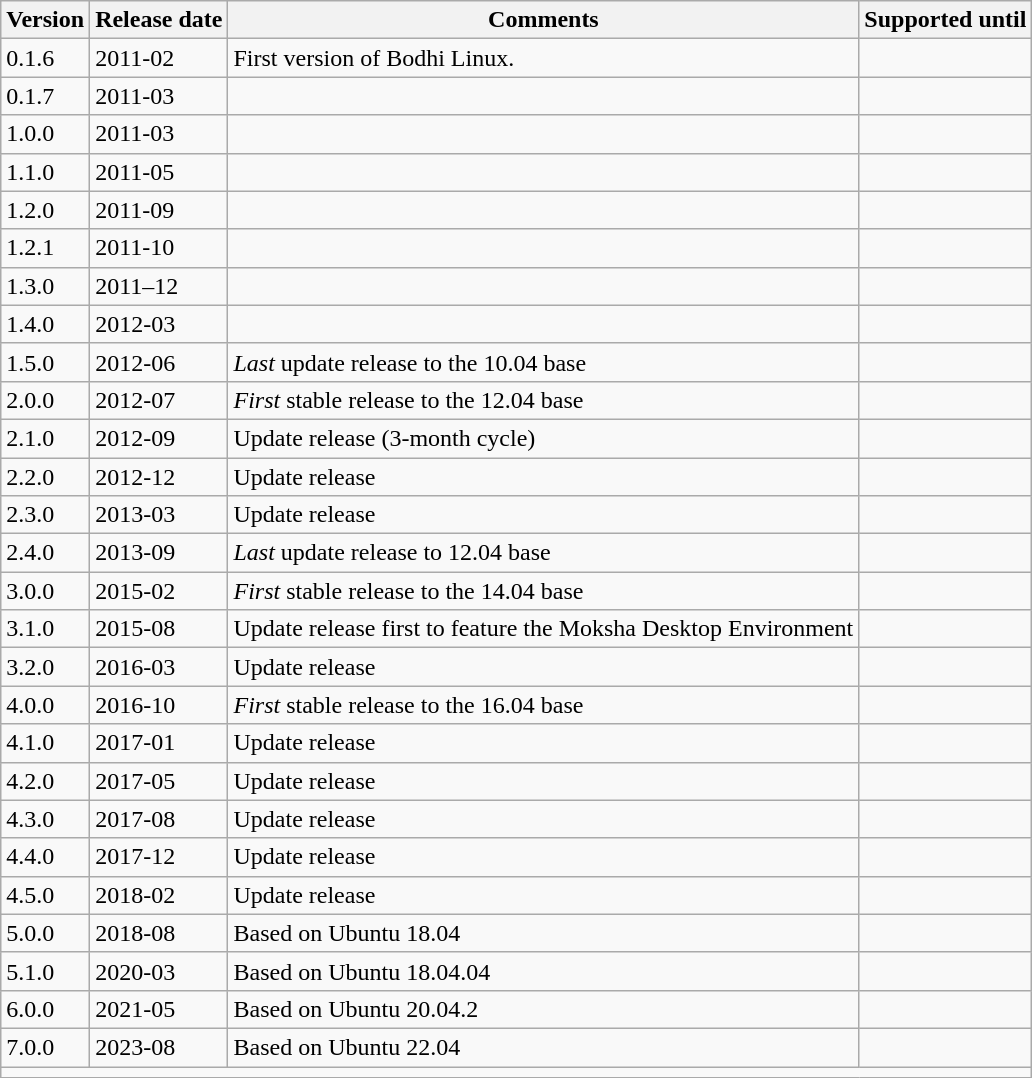<table class="wikitable sortable">
<tr>
<th>Version</th>
<th>Release date</th>
<th>Comments</th>
<th>Supported until</th>
</tr>
<tr>
<td>0.1.6</td>
<td>2011-02</td>
<td>First version of Bodhi Linux.</td>
<td></td>
</tr>
<tr>
<td>0.1.7</td>
<td>2011-03</td>
<td></td>
<td></td>
</tr>
<tr>
<td>1.0.0</td>
<td>2011-03</td>
<td></td>
<td></td>
</tr>
<tr>
<td>1.1.0</td>
<td>2011-05</td>
<td></td>
<td></td>
</tr>
<tr>
<td>1.2.0</td>
<td>2011-09</td>
<td></td>
<td></td>
</tr>
<tr>
<td>1.2.1</td>
<td>2011-10</td>
<td></td>
<td></td>
</tr>
<tr>
<td>1.3.0</td>
<td>2011–12</td>
<td></td>
<td></td>
</tr>
<tr>
<td>1.4.0</td>
<td>2012-03</td>
<td></td>
<td></td>
</tr>
<tr>
<td>1.5.0</td>
<td>2012-06</td>
<td><em>Last</em> update release to the 10.04 base</td>
<td></td>
</tr>
<tr>
<td>2.0.0</td>
<td>2012-07</td>
<td><em>First</em> stable release to the 12.04 base</td>
<td></td>
</tr>
<tr>
<td>2.1.0</td>
<td>2012-09</td>
<td>Update release (3-month cycle)</td>
<td></td>
</tr>
<tr>
<td>2.2.0</td>
<td>2012-12</td>
<td>Update release</td>
<td></td>
</tr>
<tr>
<td>2.3.0</td>
<td>2013-03</td>
<td>Update release</td>
<td></td>
</tr>
<tr>
<td>2.4.0</td>
<td>2013-09</td>
<td><em>Last</em> update release to 12.04 base</td>
<td></td>
</tr>
<tr>
<td>3.0.0</td>
<td>2015-02</td>
<td><em>First</em> stable release to the 14.04 base</td>
<td></td>
</tr>
<tr>
<td>3.1.0</td>
<td>2015-08</td>
<td>Update release first to feature the Moksha Desktop Environment</td>
<td></td>
</tr>
<tr>
<td>3.2.0</td>
<td>2016-03</td>
<td>Update release</td>
<td></td>
</tr>
<tr>
<td>4.0.0</td>
<td>2016-10</td>
<td><em>First</em> stable release to the 16.04 base</td>
<td></td>
</tr>
<tr>
<td>4.1.0</td>
<td>2017-01</td>
<td>Update release</td>
<td></td>
</tr>
<tr>
<td>4.2.0</td>
<td>2017-05</td>
<td>Update release</td>
<td></td>
</tr>
<tr>
<td>4.3.0</td>
<td>2017-08</td>
<td>Update release</td>
<td></td>
</tr>
<tr>
<td>4.4.0</td>
<td>2017-12</td>
<td>Update release</td>
<td></td>
</tr>
<tr>
<td>4.5.0</td>
<td>2018-02</td>
<td>Update release</td>
<td></td>
</tr>
<tr>
<td>5.0.0</td>
<td>2018-08</td>
<td>Based on Ubuntu 18.04</td>
<td></td>
</tr>
<tr>
<td>5.1.0</td>
<td>2020-03</td>
<td>Based on Ubuntu 18.04.04</td>
<td></td>
</tr>
<tr>
<td>6.0.0</td>
<td>2021-05</td>
<td>Based on Ubuntu 20.04.2</td>
<td></td>
</tr>
<tr>
<td>7.0.0</td>
<td>2023-08</td>
<td>Based on Ubuntu 22.04</td>
<td></td>
</tr>
<tr>
<td colspan="4"><small></small></td>
</tr>
</table>
